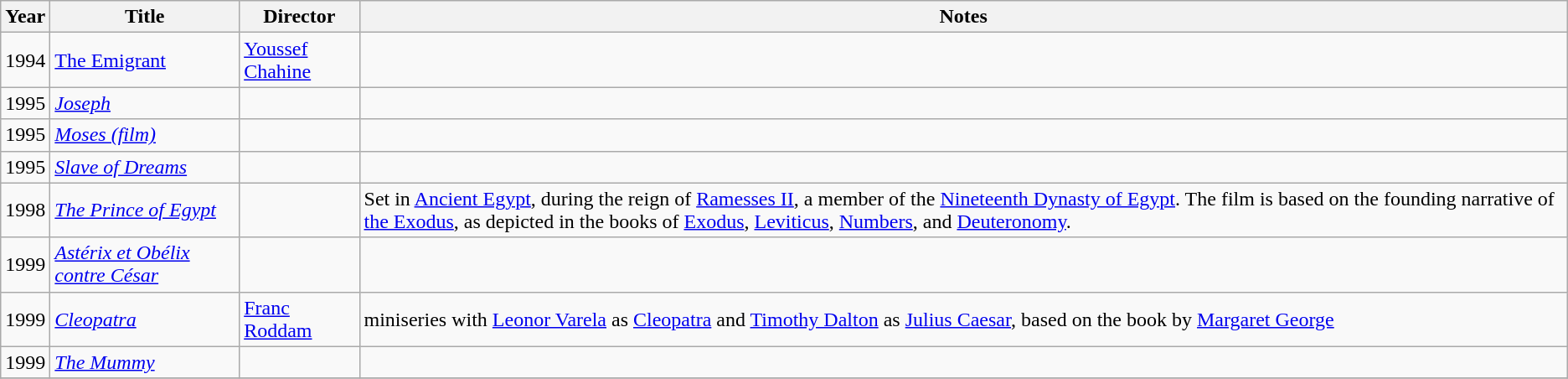<table class="wikitable sortable">
<tr>
<th>Year</th>
<th>Title</th>
<th>Director</th>
<th>Notes</th>
</tr>
<tr>
<td>1994</td>
<td><a href='#'>The Emigrant</a></td>
<td><a href='#'>Youssef Chahine</a></td>
<td></td>
</tr>
<tr>
<td>1995</td>
<td><em><a href='#'>Joseph</a></em></td>
<td></td>
<td></td>
</tr>
<tr>
<td>1995</td>
<td><em><a href='#'>Moses (film)</a></em></td>
<td></td>
<td></td>
</tr>
<tr>
<td>1995</td>
<td><em><a href='#'>Slave of Dreams</a></em></td>
<td></td>
<td></td>
</tr>
<tr>
<td>1998</td>
<td><em><a href='#'>The Prince of Egypt</a></em></td>
<td></td>
<td>Set in <a href='#'>Ancient Egypt</a>, during the reign of <a href='#'>Ramesses II</a>, a member of the <a href='#'>Nineteenth Dynasty of Egypt</a>. The film is based on the founding narrative of <a href='#'>the Exodus</a>, as depicted in the books of <a href='#'>Exodus</a>, <a href='#'>Leviticus</a>, <a href='#'>Numbers</a>, and <a href='#'>Deuteronomy</a>.</td>
</tr>
<tr>
<td>1999</td>
<td><em><a href='#'>Astérix et Obélix contre César</a></em></td>
<td></td>
<td></td>
</tr>
<tr>
<td>1999</td>
<td><em><a href='#'>Cleopatra</a></em></td>
<td><a href='#'>Franc Roddam</a></td>
<td>miniseries with <a href='#'>Leonor Varela</a> as <a href='#'>Cleopatra</a> and <a href='#'>Timothy Dalton</a> as <a href='#'>Julius Caesar</a>, based on the book by <a href='#'>Margaret George</a></td>
</tr>
<tr>
<td>1999</td>
<td><em><a href='#'>The Mummy</a></em></td>
<td></td>
<td></td>
</tr>
<tr>
</tr>
</table>
